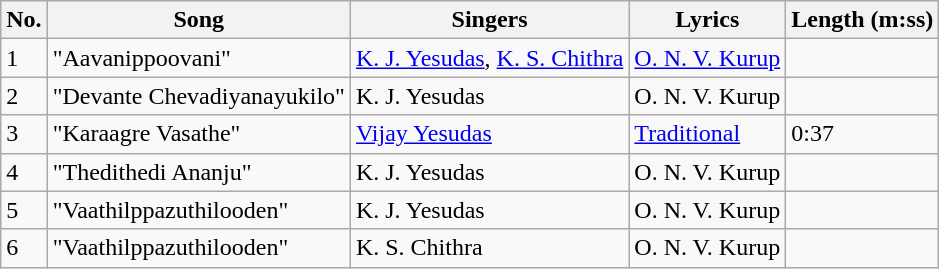<table class="wikitable">
<tr>
<th>No.</th>
<th>Song</th>
<th>Singers</th>
<th>Lyrics</th>
<th>Length (m:ss)</th>
</tr>
<tr>
<td>1</td>
<td>"Aavanippoovani"</td>
<td><a href='#'>K. J. Yesudas</a>, <a href='#'>K. S. Chithra</a></td>
<td><a href='#'>O. N. V. Kurup</a></td>
<td></td>
</tr>
<tr>
<td>2</td>
<td>"Devante Chevadiyanayukilo"</td>
<td>K. J. Yesudas</td>
<td>O. N. V. Kurup</td>
<td></td>
</tr>
<tr>
<td>3</td>
<td>"Karaagre Vasathe"</td>
<td><a href='#'>Vijay Yesudas</a></td>
<td><a href='#'>Traditional</a></td>
<td>0:37</td>
</tr>
<tr>
<td>4</td>
<td>"Thedithedi Ananju"</td>
<td>K. J. Yesudas</td>
<td>O. N. V. Kurup</td>
<td></td>
</tr>
<tr>
<td>5</td>
<td>"Vaathilppazuthilooden"</td>
<td>K. J. Yesudas</td>
<td>O. N. V. Kurup</td>
<td></td>
</tr>
<tr>
<td>6</td>
<td>"Vaathilppazuthilooden"</td>
<td>K. S. Chithra</td>
<td>O. N. V. Kurup</td>
<td></td>
</tr>
</table>
